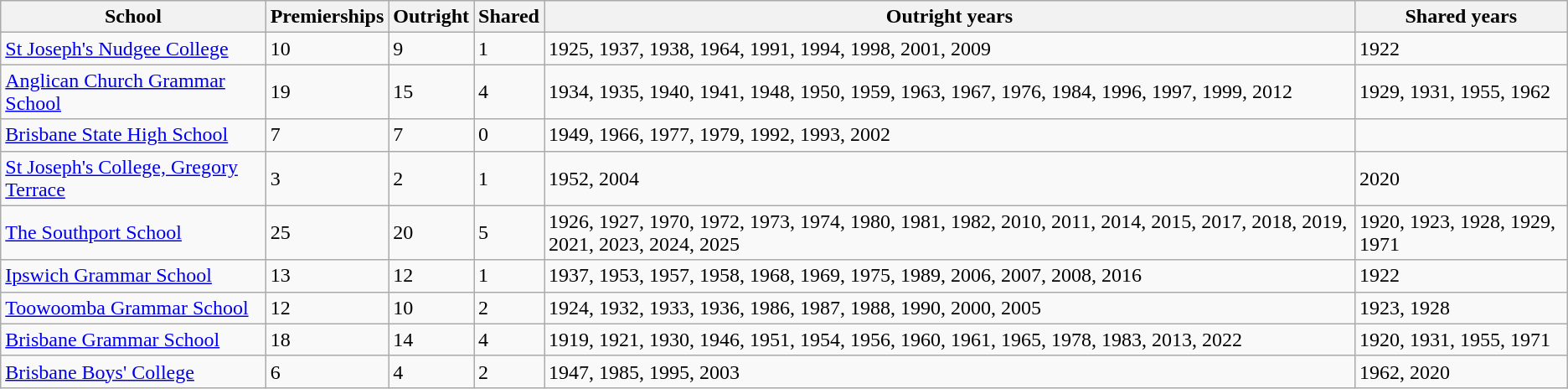<table class="wikitable sortable">
<tr>
<th>School</th>
<th>Premierships</th>
<th>Outright</th>
<th>Shared</th>
<th>Outright years</th>
<th>Shared years</th>
</tr>
<tr>
<td><a href='#'>St Joseph's Nudgee College</a></td>
<td>10</td>
<td>9</td>
<td>1</td>
<td>1925, 1937, 1938, 1964, 1991, 1994, 1998, 2001, 2009</td>
<td>1922</td>
</tr>
<tr>
<td><a href='#'>Anglican Church Grammar School</a></td>
<td>19</td>
<td>15</td>
<td>4</td>
<td>1934, 1935, 1940, 1941, 1948, 1950, 1959, 1963, 1967, 1976, 1984, 1996, 1997, 1999, 2012</td>
<td>1929, 1931, 1955, 1962</td>
</tr>
<tr>
<td><a href='#'>Brisbane State High School</a></td>
<td>7</td>
<td>7</td>
<td>0</td>
<td>1949, 1966, 1977, 1979, 1992, 1993, 2002</td>
</tr>
<tr>
<td><a href='#'>St Joseph's College, Gregory Terrace</a></td>
<td>3</td>
<td>2</td>
<td>1</td>
<td>1952, 2004</td>
<td>2020</td>
</tr>
<tr>
<td><a href='#'>The Southport School</a></td>
<td>25</td>
<td>20</td>
<td>5</td>
<td>1926, 1927, 1970, 1972, 1973, 1974, 1980, 1981, 1982, 2010, 2011, 2014, 2015, 2017, 2018, 2019, 2021, 2023, 2024, 2025</td>
<td>1920, 1923, 1928, 1929, 1971</td>
</tr>
<tr>
<td><a href='#'>Ipswich Grammar School</a></td>
<td>13</td>
<td>12</td>
<td>1</td>
<td>1937, 1953, 1957, 1958, 1968, 1969, 1975, 1989, 2006, 2007, 2008, 2016</td>
<td>1922</td>
</tr>
<tr>
<td><a href='#'>Toowoomba Grammar School</a></td>
<td>12</td>
<td>10</td>
<td>2</td>
<td>1924, 1932, 1933, 1936, 1986, 1987, 1988, 1990, 2000, 2005</td>
<td>1923, 1928</td>
</tr>
<tr>
<td><a href='#'>Brisbane Grammar School</a></td>
<td>18</td>
<td>14</td>
<td>4</td>
<td>1919, 1921, 1930, 1946, 1951, 1954, 1956, 1960, 1961, 1965, 1978, 1983, 2013, 2022</td>
<td>1920, 1931, 1955, 1971</td>
</tr>
<tr>
<td><a href='#'>Brisbane Boys' College</a></td>
<td>6</td>
<td>4</td>
<td>2</td>
<td>1947, 1985, 1995, 2003</td>
<td>1962, 2020</td>
</tr>
</table>
